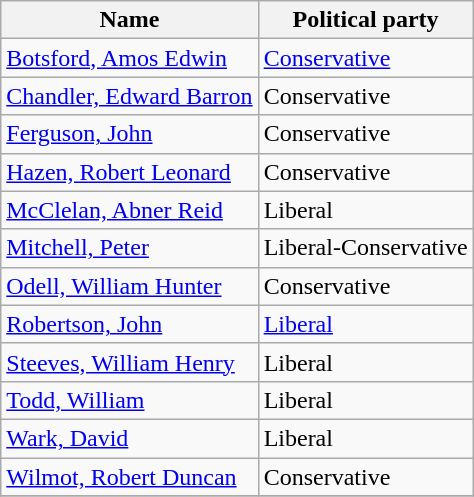<table class="wikitable sortable">
<tr>
<th>Name</th>
<th>Political party</th>
</tr>
<tr>
<td><a href='#'>Botsford, Amos Edwin</a></td>
<td><a href='#'>Conservative</a></td>
</tr>
<tr>
<td><a href='#'>Chandler, Edward Barron</a></td>
<td>Conservative</td>
</tr>
<tr>
<td><a href='#'>Ferguson, John</a></td>
<td>Conservative</td>
</tr>
<tr>
<td><a href='#'>Hazen, Robert Leonard</a></td>
<td>Conservative</td>
</tr>
<tr>
<td><a href='#'>McClelan, Abner Reid</a></td>
<td>Liberal</td>
</tr>
<tr>
<td><a href='#'>Mitchell, Peter</a></td>
<td>Liberal-Conservative</td>
</tr>
<tr>
<td><a href='#'>Odell, William Hunter</a></td>
<td>Conservative</td>
</tr>
<tr>
<td><a href='#'>Robertson, John</a></td>
<td><a href='#'>Liberal</a></td>
</tr>
<tr>
<td><a href='#'>Steeves, William Henry</a></td>
<td>Liberal</td>
</tr>
<tr>
<td><a href='#'>Todd, William</a></td>
<td>Liberal</td>
</tr>
<tr>
<td><a href='#'>Wark, David</a></td>
<td>Liberal</td>
</tr>
<tr>
<td><a href='#'>Wilmot, Robert Duncan</a></td>
<td>Conservative</td>
</tr>
<tr>
</tr>
</table>
